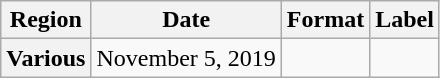<table class="wikitable plainrowheaders">
<tr>
<th>Region</th>
<th>Date</th>
<th>Format</th>
<th>Label</th>
</tr>
<tr>
<th scope="row">Various</th>
<td>November 5, 2019</td>
<td></td>
<td></td>
</tr>
</table>
